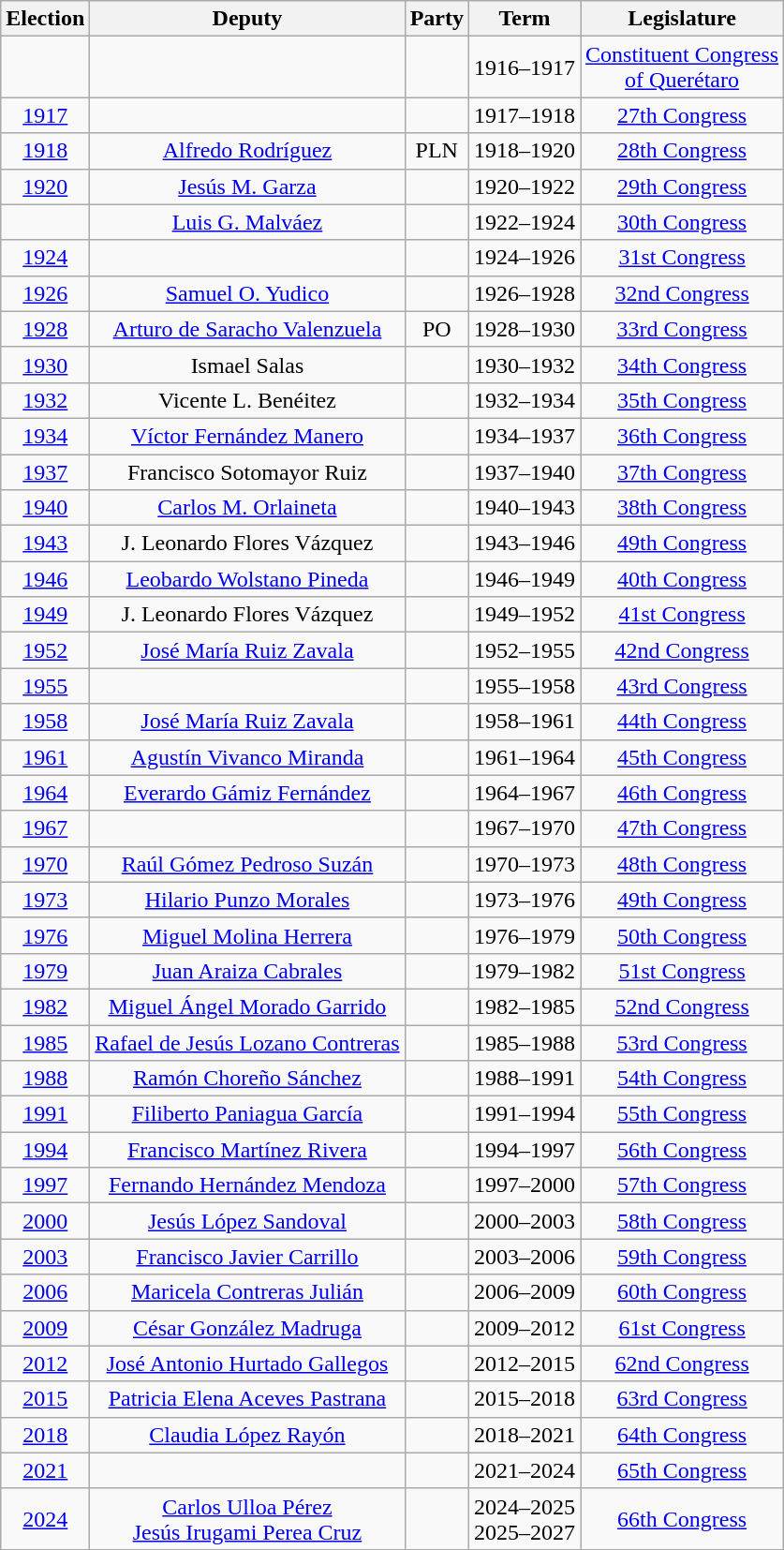<table class="wikitable sortable" style="text-align: center">
<tr>
<th>Election</th>
<th class="unsortable">Deputy</th>
<th class="unsortable">Party</th>
<th class="unsortable">Term</th>
<th class="unsortable">Legislature</th>
</tr>
<tr>
<td></td>
<td></td>
<td></td>
<td>1916–1917</td>
<td><a href='#'>Constituent Congress<br>of Querétaro</a></td>
</tr>
<tr>
<td><a href='#'>1917</a></td>
<td></td>
<td></td>
<td>1917–1918</td>
<td><a href='#'>27th Congress</a></td>
</tr>
<tr>
<td><a href='#'>1918</a></td>
<td><a href='#'>Alfredo Rodríguez</a></td>
<td>PLN</td>
<td>1918–1920</td>
<td><a href='#'>28th Congress</a></td>
</tr>
<tr>
<td><a href='#'>1920</a></td>
<td><a href='#'>Jesús M. Garza</a></td>
<td></td>
<td>1920–1922</td>
<td><a href='#'>29th Congress</a></td>
</tr>
<tr>
<td></td>
<td><a href='#'>Luis G. Malváez</a></td>
<td></td>
<td>1922–1924</td>
<td><a href='#'>30th Congress</a></td>
</tr>
<tr>
<td><a href='#'>1924</a></td>
<td></td>
<td></td>
<td>1924–1926</td>
<td><a href='#'>31st Congress</a></td>
</tr>
<tr>
<td><a href='#'>1926</a></td>
<td><a href='#'>Samuel O. Yudico</a></td>
<td></td>
<td>1926–1928</td>
<td><a href='#'>32nd Congress</a></td>
</tr>
<tr>
<td><a href='#'>1928</a></td>
<td><a href='#'>Arturo de Saracho Valenzuela</a></td>
<td>PO</td>
<td>1928–1930</td>
<td><a href='#'>33rd Congress</a></td>
</tr>
<tr>
<td><a href='#'>1930</a></td>
<td>Ismael Salas</td>
<td></td>
<td>1930–1932</td>
<td><a href='#'>34th Congress</a></td>
</tr>
<tr>
<td><a href='#'>1932</a></td>
<td>Vicente L. Benéitez</td>
<td></td>
<td>1932–1934</td>
<td><a href='#'>35th Congress</a></td>
</tr>
<tr>
<td><a href='#'>1934</a></td>
<td><a href='#'>Víctor Fernández Manero</a></td>
<td></td>
<td>1934–1937</td>
<td><a href='#'>36th Congress</a></td>
</tr>
<tr>
<td><a href='#'>1937</a></td>
<td>Francisco Sotomayor Ruiz</td>
<td></td>
<td>1937–1940</td>
<td><a href='#'>37th Congress</a></td>
</tr>
<tr>
<td><a href='#'>1940</a></td>
<td><a href='#'>Carlos M. Orlaineta</a></td>
<td></td>
<td>1940–1943</td>
<td><a href='#'>38th Congress</a></td>
</tr>
<tr>
<td><a href='#'>1943</a></td>
<td>J. Leonardo Flores Vázquez</td>
<td></td>
<td>1943–1946</td>
<td><a href='#'>49th Congress</a></td>
</tr>
<tr>
<td><a href='#'>1946</a></td>
<td><a href='#'>Leobardo Wolstano Pineda</a></td>
<td></td>
<td>1946–1949</td>
<td><a href='#'>40th Congress</a></td>
</tr>
<tr>
<td><a href='#'>1949</a></td>
<td>J. Leonardo Flores Vázquez</td>
<td></td>
<td>1949–1952</td>
<td><a href='#'>41st Congress</a></td>
</tr>
<tr>
<td><a href='#'>1952</a></td>
<td><a href='#'>José María Ruiz Zavala</a></td>
<td></td>
<td>1952–1955</td>
<td><a href='#'>42nd Congress</a></td>
</tr>
<tr>
<td><a href='#'>1955</a></td>
<td></td>
<td></td>
<td>1955–1958</td>
<td><a href='#'>43rd Congress</a></td>
</tr>
<tr>
<td><a href='#'>1958</a></td>
<td><a href='#'>José María Ruiz Zavala</a></td>
<td></td>
<td>1958–1961</td>
<td><a href='#'>44th Congress</a></td>
</tr>
<tr>
<td><a href='#'>1961</a></td>
<td><a href='#'>Agustín Vivanco Miranda</a></td>
<td></td>
<td>1961–1964</td>
<td><a href='#'>45th Congress</a></td>
</tr>
<tr>
<td><a href='#'>1964</a></td>
<td><a href='#'>Everardo Gámiz Fernández</a></td>
<td></td>
<td>1964–1967</td>
<td><a href='#'>46th Congress</a></td>
</tr>
<tr>
<td><a href='#'>1967</a></td>
<td></td>
<td></td>
<td>1967–1970</td>
<td><a href='#'>47th Congress</a></td>
</tr>
<tr>
<td><a href='#'>1970</a></td>
<td><a href='#'>Raúl Gómez Pedroso Suzán</a></td>
<td></td>
<td>1970–1973</td>
<td><a href='#'>48th Congress</a></td>
</tr>
<tr>
<td><a href='#'>1973</a></td>
<td><a href='#'>Hilario Punzo Morales</a></td>
<td></td>
<td>1973–1976</td>
<td><a href='#'>49th Congress</a></td>
</tr>
<tr>
<td><a href='#'>1976</a></td>
<td><a href='#'>Miguel Molina Herrera</a></td>
<td></td>
<td>1976–1979</td>
<td><a href='#'>50th Congress</a></td>
</tr>
<tr>
<td><a href='#'>1979</a></td>
<td><a href='#'>Juan Araiza Cabrales</a></td>
<td></td>
<td>1979–1982</td>
<td><a href='#'>51st Congress</a></td>
</tr>
<tr>
<td><a href='#'>1982</a></td>
<td><a href='#'>Miguel Ángel Morado Garrido</a></td>
<td></td>
<td>1982–1985</td>
<td><a href='#'>52nd Congress</a></td>
</tr>
<tr>
<td><a href='#'>1985</a></td>
<td><a href='#'>Rafael de Jesús Lozano Contreras</a></td>
<td></td>
<td>1985–1988</td>
<td><a href='#'>53rd Congress</a></td>
</tr>
<tr>
<td><a href='#'>1988</a></td>
<td><a href='#'>Ramón Choreño Sánchez</a></td>
<td></td>
<td>1988–1991</td>
<td><a href='#'>54th Congress</a></td>
</tr>
<tr>
<td><a href='#'>1991</a></td>
<td><a href='#'>Filiberto Paniagua García</a></td>
<td></td>
<td>1991–1994</td>
<td><a href='#'>55th Congress</a></td>
</tr>
<tr>
<td><a href='#'>1994</a></td>
<td><a href='#'>Francisco Martínez Rivera</a></td>
<td></td>
<td>1994–1997</td>
<td><a href='#'>56th Congress</a></td>
</tr>
<tr>
<td><a href='#'>1997</a></td>
<td><a href='#'>Fernando Hernández Mendoza</a></td>
<td></td>
<td>1997–2000</td>
<td><a href='#'>57th Congress</a></td>
</tr>
<tr>
<td><a href='#'>2000</a></td>
<td><a href='#'>Jesús López Sandoval</a></td>
<td></td>
<td>2000–2003</td>
<td><a href='#'>58th Congress</a></td>
</tr>
<tr>
<td><a href='#'>2003</a></td>
<td><a href='#'>Francisco Javier Carrillo</a></td>
<td></td>
<td>2003–2006</td>
<td><a href='#'>59th Congress</a></td>
</tr>
<tr>
<td><a href='#'>2006</a></td>
<td><a href='#'>Maricela Contreras Julián</a></td>
<td></td>
<td>2006–2009</td>
<td><a href='#'>60th Congress</a></td>
</tr>
<tr>
<td><a href='#'>2009</a></td>
<td><a href='#'>César González Madruga</a></td>
<td></td>
<td>2009–2012</td>
<td><a href='#'>61st Congress</a></td>
</tr>
<tr>
<td><a href='#'>2012</a></td>
<td><a href='#'>José Antonio Hurtado Gallegos</a></td>
<td></td>
<td>2012–2015</td>
<td><a href='#'>62nd Congress</a></td>
</tr>
<tr>
<td><a href='#'>2015</a></td>
<td><a href='#'>Patricia Elena Aceves Pastrana</a></td>
<td></td>
<td>2015–2018</td>
<td><a href='#'>63rd Congress</a></td>
</tr>
<tr>
<td><a href='#'>2018</a></td>
<td><a href='#'>Claudia López Rayón</a></td>
<td></td>
<td>2018–2021</td>
<td><a href='#'>64th Congress</a></td>
</tr>
<tr>
<td><a href='#'>2021</a></td>
<td></td>
<td></td>
<td>2021–2024</td>
<td><a href='#'>65th Congress</a></td>
</tr>
<tr>
<td><a href='#'>2024</a></td>
<td><a href='#'>Carlos Ulloa Pérez</a><br><a href='#'>Jesús Irugami Perea Cruz</a></td>
<td></td>
<td>2024–2025<br>2025–2027</td>
<td><a href='#'>66th Congress</a></td>
</tr>
</table>
